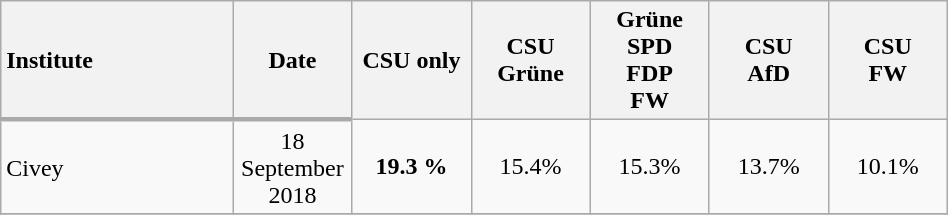<table class="wikitable sortable zebra" style="text-align:center; width:50%;">
<tr>
<th style="text-align:left;border-bottom:3px solid #AAAAAA;">Institute</th>
<th style="width:4.5em;border-bottom:3px solid #AAAAAA;">Date</th>
<th style="width: 4.5em;border-bottom:3px solid #;">CSU only</th>
<th style="width: 4.5em;border-bottom:3px solid #;">CSU<br>Grüne</th>
<th style="width: 4.5em;border-bottom:3px solid #;">Grüne<br>SPD<br>FDP<br>FW</th>
<th style="width: 4.5em;border-bottom:3px solid #;">CSU<br>AfD</th>
<th style="width: 4.5em;border-bottom:3px solid #;">CSU<br>FW</th>
</tr>
<tr>
<td style="text-align: left;">Civey</td>
<td>18 September 2018</td>
<td style="background:#;"><strong>19.3 %</strong></td>
<td>15.4%</td>
<td>15.3%</td>
<td>13.7%</td>
<td>10.1%</td>
</tr>
<tr>
</tr>
</table>
